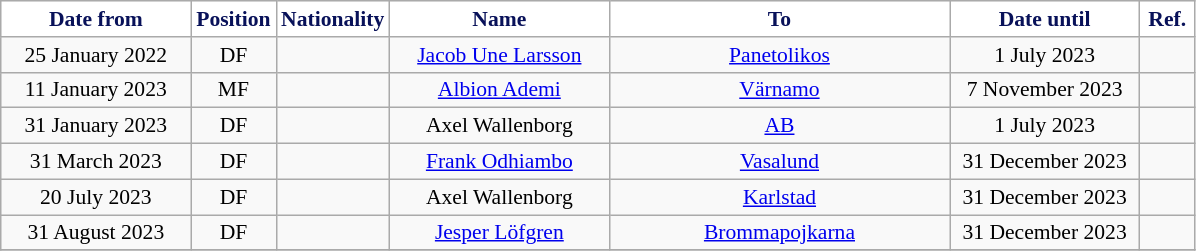<table class="wikitable" style="text-align:center; font-size:90%; ">
<tr>
<th style="background:#FFFFFF; color:#081159; width:120px;">Date from</th>
<th style="background:#FFFFFF; color:#081159; width:50px;">Position</th>
<th style="background:#FFFFFF; color:#081159; width:50px;">Nationality</th>
<th style="background:#FFFFFF; color:#081159; width:140px;">Name</th>
<th style="background:#FFFFFF; color:#081159; width:220px;">To</th>
<th style="background:#FFFFFF; color:#081159; width:120px;">Date until</th>
<th style="background:#FFFFFF; color:#081159; width:30px;">Ref.</th>
</tr>
<tr>
<td>25 January 2022</td>
<td>DF</td>
<td></td>
<td><a href='#'>Jacob Une Larsson</a></td>
<td> <a href='#'>Panetolikos</a></td>
<td>1 July 2023</td>
<td></td>
</tr>
<tr>
<td>11 January 2023</td>
<td>MF</td>
<td></td>
<td><a href='#'>Albion Ademi</a></td>
<td> <a href='#'>Värnamo</a></td>
<td>7 November 2023</td>
<td></td>
</tr>
<tr>
<td>31 January 2023</td>
<td>DF</td>
<td></td>
<td>Axel Wallenborg</td>
<td> <a href='#'>AB</a></td>
<td>1 July 2023</td>
<td></td>
</tr>
<tr>
<td>31 March 2023</td>
<td>DF</td>
<td></td>
<td><a href='#'>Frank Odhiambo</a></td>
<td> <a href='#'>Vasalund</a></td>
<td>31 December 2023</td>
<td></td>
</tr>
<tr>
<td>20 July 2023</td>
<td>DF</td>
<td></td>
<td>Axel Wallenborg</td>
<td> <a href='#'>Karlstad</a></td>
<td>31 December 2023</td>
<td></td>
</tr>
<tr>
<td>31 August 2023</td>
<td>DF</td>
<td></td>
<td><a href='#'>Jesper Löfgren</a></td>
<td> <a href='#'>Brommapojkarna</a></td>
<td>31 December 2023</td>
<td></td>
</tr>
<tr>
</tr>
</table>
